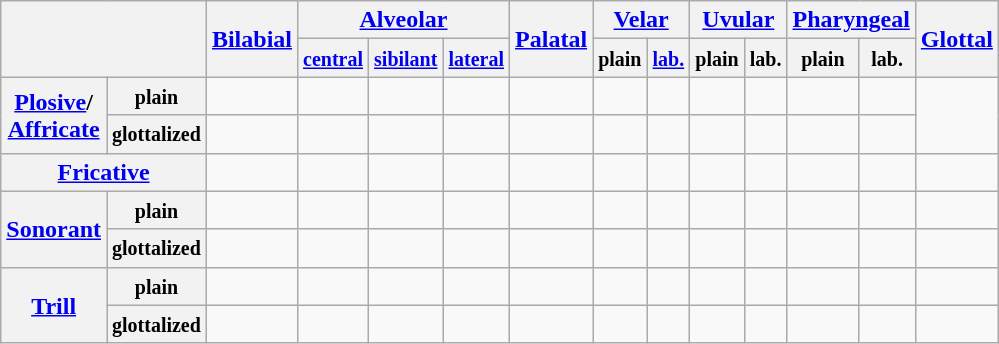<table class="wikitable" style="text-align:center">
<tr>
<th colspan="2" rowspan="2"></th>
<th rowspan="2"><a href='#'>Bilabial</a></th>
<th colspan="3"><a href='#'>Alveolar</a></th>
<th rowspan="2"><a href='#'>Palatal</a></th>
<th colspan="2"><a href='#'>Velar</a></th>
<th colspan="2"><a href='#'>Uvular</a></th>
<th colspan="2"><a href='#'>Pharyngeal</a></th>
<th rowspan="2"><a href='#'>Glottal</a></th>
</tr>
<tr>
<th><small><a href='#'>central</a></small></th>
<th><small><a href='#'>sibilant</a></small></th>
<th><small><a href='#'>lateral</a></small></th>
<th><small>plain</small></th>
<th><small><a href='#'>lab.</a></small></th>
<th><small>plain</small></th>
<th><small>lab.</small></th>
<th><small>plain</small></th>
<th><small>lab.</small></th>
</tr>
<tr>
<th rowspan="2"><a href='#'>Plosive</a>/<br><a href='#'>Affricate</a></th>
<th><small>plain</small></th>
<td></td>
<td></td>
<td></td>
<td></td>
<td></td>
<td></td>
<td></td>
<td></td>
<td></td>
<td></td>
<td></td>
<td rowspan="2"></td>
</tr>
<tr>
<th><small>glottalized</small></th>
<td></td>
<td></td>
<td></td>
<td></td>
<td></td>
<td></td>
<td></td>
<td></td>
<td></td>
<td></td>
<td></td>
</tr>
<tr>
<th colspan="2"><a href='#'>Fricative</a></th>
<td></td>
<td></td>
<td></td>
<td></td>
<td></td>
<td></td>
<td></td>
<td></td>
<td></td>
<td></td>
<td></td>
<td></td>
</tr>
<tr>
<th rowspan="2"><a href='#'>Sonorant</a></th>
<th><small>plain</small></th>
<td></td>
<td></td>
<td></td>
<td></td>
<td></td>
<td></td>
<td></td>
<td></td>
<td></td>
<td></td>
<td></td>
<td></td>
</tr>
<tr>
<th><small>glottalized</small></th>
<td></td>
<td></td>
<td></td>
<td></td>
<td></td>
<td></td>
<td></td>
<td></td>
<td></td>
<td></td>
<td></td>
<td></td>
</tr>
<tr>
<th rowspan="2"><a href='#'>Trill</a></th>
<th><small>plain</small></th>
<td></td>
<td></td>
<td></td>
<td></td>
<td></td>
<td></td>
<td></td>
<td></td>
<td></td>
<td></td>
<td></td>
<td></td>
</tr>
<tr>
<th><small>glottalized</small></th>
<td></td>
<td></td>
<td></td>
<td></td>
<td></td>
<td></td>
<td></td>
<td></td>
<td></td>
<td></td>
<td></td>
<td></td>
</tr>
</table>
